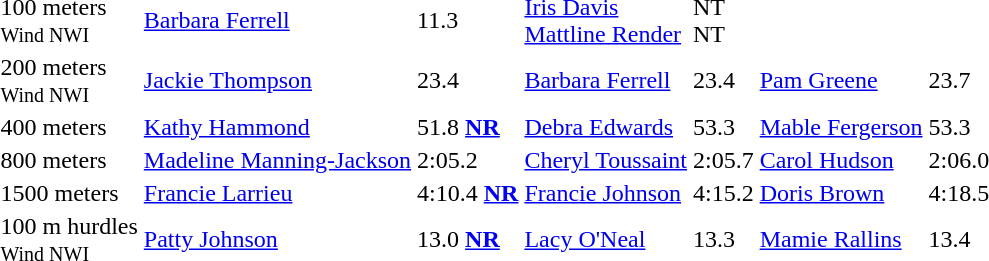<table>
<tr>
<td>100 meters <br><small>Wind NWI</small></td>
<td><a href='#'>Barbara Ferrell</a></td>
<td>11.3</td>
<td><a href='#'>Iris Davis</a> <br><a href='#'>Mattline Render</a></td>
<td>NT<br>NT</td>
</tr>
<tr>
<td>200 meters <br><small>Wind NWI</small></td>
<td><a href='#'>Jackie Thompson</a></td>
<td>23.4</td>
<td><a href='#'>Barbara Ferrell</a></td>
<td>23.4</td>
<td><a href='#'>Pam Greene</a></td>
<td>23.7</td>
</tr>
<tr>
<td>400 meters</td>
<td><a href='#'>Kathy Hammond</a></td>
<td>51.8 <strong><a href='#'>NR</a></strong></td>
<td><a href='#'>Debra Edwards</a></td>
<td>53.3</td>
<td><a href='#'>Mable Fergerson</a></td>
<td>53.3</td>
</tr>
<tr>
<td>800 meters</td>
<td><a href='#'>Madeline Manning-Jackson</a></td>
<td>2:05.2</td>
<td><a href='#'>Cheryl Toussaint</a></td>
<td>2:05.7</td>
<td><a href='#'>Carol Hudson</a></td>
<td>2:06.0</td>
</tr>
<tr>
<td>1500 meters</td>
<td><a href='#'>Francie Larrieu</a></td>
<td>4:10.4 <strong><a href='#'>NR</a></strong></td>
<td><a href='#'>Francie Johnson</a></td>
<td>4:15.2</td>
<td><a href='#'>Doris Brown</a></td>
<td>4:18.5</td>
</tr>
<tr>
<td>100 m hurdles <br><small>Wind NWI</small></td>
<td><a href='#'>Patty Johnson</a></td>
<td>13.0 <strong><a href='#'>NR</a></strong></td>
<td><a href='#'>Lacy O'Neal</a></td>
<td>13.3</td>
<td><a href='#'>Mamie Rallins</a></td>
<td>13.4</td>
</tr>
</table>
